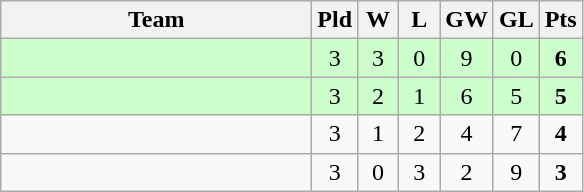<table class="wikitable" style="text-align:center">
<tr>
<th width=200>Team</th>
<th width=20>Pld</th>
<th width=20>W</th>
<th width=20>L</th>
<th width=20>GW</th>
<th width=20>GL</th>
<th width=20>Pts</th>
</tr>
<tr bgcolor=ccffcc>
<td style="text-align:left;"></td>
<td>3</td>
<td>3</td>
<td>0</td>
<td>9</td>
<td>0</td>
<td><strong>6</strong></td>
</tr>
<tr bgcolor=ccffcc>
<td style="text-align:left;"></td>
<td>3</td>
<td>2</td>
<td>1</td>
<td>6</td>
<td>5</td>
<td><strong>5</strong></td>
</tr>
<tr>
<td style="text-align:left;"></td>
<td>3</td>
<td>1</td>
<td>2</td>
<td>4</td>
<td>7</td>
<td><strong>4</strong></td>
</tr>
<tr>
<td style="text-align:left;"></td>
<td>3</td>
<td>0</td>
<td>3</td>
<td>2</td>
<td>9</td>
<td><strong>3</strong></td>
</tr>
</table>
